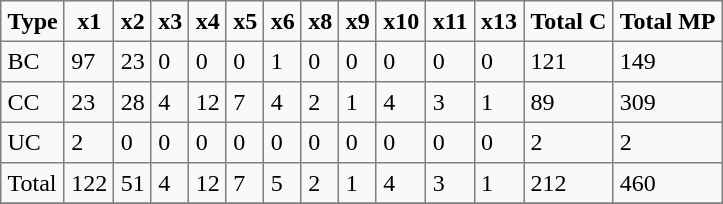<table border="1" cellpadding="4" cellspacing="0" border=" 1px #aaa solid" style="margin: 1em 1em 1em 0; background: #f9f9f9; border-collapse: collapse">
<tr>
<th>Type</th>
<th>x1</th>
<th>x2</th>
<th>x3</th>
<th>x4</th>
<th>x5</th>
<th>x6</th>
<th>x8</th>
<th>x9</th>
<th>x10</th>
<th>x11</th>
<th>x13</th>
<th>Total C</th>
<th>Total MP</th>
</tr>
<tr>
<td>BC</td>
<td>97</td>
<td>23</td>
<td>0</td>
<td>0</td>
<td>0</td>
<td>1</td>
<td>0</td>
<td>0</td>
<td>0</td>
<td>0</td>
<td>0</td>
<td>121</td>
<td>149</td>
</tr>
<tr>
<td>CC</td>
<td>23</td>
<td>28</td>
<td>4</td>
<td>12</td>
<td>7</td>
<td>4</td>
<td>2</td>
<td>1</td>
<td>4</td>
<td>3</td>
<td>1</td>
<td>89</td>
<td>309</td>
</tr>
<tr>
<td>UC</td>
<td>2</td>
<td>0</td>
<td>0</td>
<td>0</td>
<td>0</td>
<td>0</td>
<td>0</td>
<td>0</td>
<td>0</td>
<td>0</td>
<td>0</td>
<td>2</td>
<td>2</td>
</tr>
<tr>
<td>Total</td>
<td>122</td>
<td>51</td>
<td>4</td>
<td>12</td>
<td>7</td>
<td>5</td>
<td>2</td>
<td>1</td>
<td>4</td>
<td>3</td>
<td>1</td>
<td>212</td>
<td>460</td>
</tr>
<tr>
</tr>
</table>
